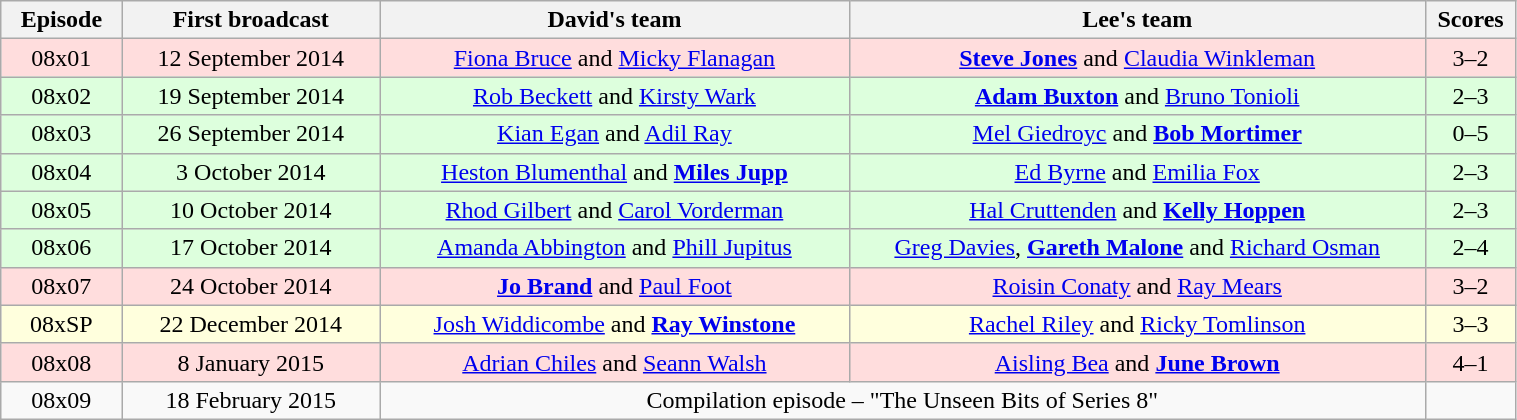<table class="wikitable"  style="width:80%; left:0 auto; text-align:center;">
<tr>
<th style="width:8%;">Episode</th>
<th style="width:17%;">First broadcast</th>
<th style="width:31%;">David's team</th>
<th style="width:38%;">Lee's team</th>
<th style="width:6%;">Scores</th>
</tr>
<tr style="background:#fdd;">
<td>08x01</td>
<td>12 September 2014</td>
<td><a href='#'>Fiona Bruce</a> and <a href='#'>Micky Flanagan</a></td>
<td><strong><a href='#'>Steve Jones</a></strong> and <a href='#'>Claudia Winkleman</a></td>
<td>3–2</td>
</tr>
<tr style="background:#dfd;">
<td>08x02</td>
<td>19 September 2014</td>
<td><a href='#'>Rob Beckett</a> and <a href='#'>Kirsty Wark</a></td>
<td><strong><a href='#'>Adam Buxton</a></strong> and <a href='#'>Bruno Tonioli</a></td>
<td>2–3</td>
</tr>
<tr style="background:#dfd;">
<td>08x03</td>
<td>26 September 2014</td>
<td><a href='#'>Kian Egan</a> and <a href='#'>Adil Ray</a></td>
<td><a href='#'>Mel Giedroyc</a> and <strong><a href='#'>Bob Mortimer</a></strong></td>
<td>0–5</td>
</tr>
<tr style="background:#dfd;">
<td>08x04</td>
<td>3 October 2014</td>
<td><a href='#'>Heston Blumenthal</a> and <strong><a href='#'>Miles Jupp</a></strong></td>
<td><a href='#'>Ed Byrne</a> and <a href='#'>Emilia Fox</a></td>
<td>2–3</td>
</tr>
<tr style="background:#dfd;">
<td>08x05</td>
<td>10 October 2014</td>
<td><a href='#'>Rhod Gilbert</a> and <a href='#'>Carol Vorderman</a></td>
<td><a href='#'>Hal Cruttenden</a> and <strong><a href='#'>Kelly Hoppen</a></strong></td>
<td>2–3</td>
</tr>
<tr style="background:#dfd;">
<td>08x06</td>
<td>17 October 2014</td>
<td><a href='#'>Amanda Abbington</a> and <a href='#'>Phill Jupitus</a></td>
<td><a href='#'>Greg Davies</a>, <strong><a href='#'>Gareth Malone</a></strong> and <a href='#'>Richard Osman</a></td>
<td>2–4</td>
</tr>
<tr style="background:#fdd;">
<td>08x07</td>
<td>24 October 2014</td>
<td><strong><a href='#'>Jo Brand</a></strong> and <a href='#'>Paul Foot</a></td>
<td><a href='#'>Roisin Conaty</a> and <a href='#'>Ray Mears</a></td>
<td>3–2</td>
</tr>
<tr style="background:#ffd;">
<td>08xSP</td>
<td>22 December 2014</td>
<td><a href='#'>Josh Widdicombe</a> and <strong><a href='#'>Ray Winstone</a></strong></td>
<td><a href='#'>Rachel Riley</a> and <a href='#'>Ricky Tomlinson</a></td>
<td>3–3</td>
</tr>
<tr style="background:#fdd;">
<td>08x08</td>
<td>8 January 2015</td>
<td><a href='#'>Adrian Chiles</a> and <a href='#'>Seann Walsh</a></td>
<td><a href='#'>Aisling Bea</a> and <strong><a href='#'>June Brown</a></strong></td>
<td>4–1</td>
</tr>
<tr>
<td>08x09</td>
<td>18 February 2015</td>
<td colspan="2">Compilation episode – "The Unseen Bits of Series 8"</td>
<td></td>
</tr>
</table>
